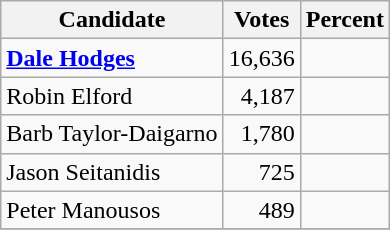<table class="wikitable">
<tr>
<th>Candidate</th>
<th>Votes</th>
<th>Percent</th>
</tr>
<tr>
<td style="font-weight:bold;"><a href='#'>Dale Hodges</a></td>
<td style="text-align:right;">16,636</td>
<td style="text-align:right;"></td>
</tr>
<tr>
<td>Robin Elford</td>
<td style="text-align:right;">4,187</td>
<td style="text-align:right;"></td>
</tr>
<tr>
<td>Barb Taylor-Daigarno</td>
<td style="text-align:right;">1,780</td>
<td style="text-align:right;"></td>
</tr>
<tr>
<td>Jason Seitanidis</td>
<td style="text-align:right;">725</td>
<td style="text-align:right;"></td>
</tr>
<tr>
<td>Peter Manousos</td>
<td style="text-align:right;">489</td>
<td style="text-align:right;"></td>
</tr>
<tr>
</tr>
</table>
